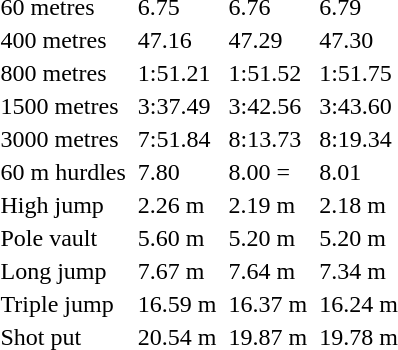<table>
<tr>
<td>60 metres</td>
<td></td>
<td>6.75</td>
<td></td>
<td>6.76</td>
<td></td>
<td>6.79</td>
</tr>
<tr>
<td>400 metres</td>
<td></td>
<td>47.16 </td>
<td></td>
<td>47.29</td>
<td></td>
<td>47.30</td>
</tr>
<tr>
<td>800 metres</td>
<td></td>
<td>1:51.21</td>
<td></td>
<td>1:51.52</td>
<td></td>
<td>1:51.75</td>
</tr>
<tr>
<td>1500 metres</td>
<td></td>
<td>3:37.49</td>
<td></td>
<td>3:42.56</td>
<td></td>
<td>3:43.60</td>
</tr>
<tr>
<td>3000 metres</td>
<td></td>
<td>7:51.84</td>
<td></td>
<td>8:13.73 </td>
<td></td>
<td>8:19.34 </td>
</tr>
<tr>
<td>60 m hurdles</td>
<td></td>
<td>7.80</td>
<td></td>
<td>8.00 =</td>
<td></td>
<td>8.01</td>
</tr>
<tr>
<td>High jump</td>
<td></td>
<td>2.26 m</td>
<td></td>
<td>2.19 m</td>
<td></td>
<td>2.18 m</td>
</tr>
<tr>
<td>Pole vault</td>
<td></td>
<td>5.60 m </td>
<td></td>
<td>5.20 m</td>
<td></td>
<td>5.20 m</td>
</tr>
<tr>
<td>Long jump</td>
<td></td>
<td>7.67 m </td>
<td></td>
<td>7.64 m</td>
<td></td>
<td>7.34 m</td>
</tr>
<tr>
<td>Triple jump</td>
<td></td>
<td>16.59 m</td>
<td></td>
<td>16.37 m</td>
<td></td>
<td>16.24 m</td>
</tr>
<tr>
<td>Shot put</td>
<td></td>
<td>20.54 m</td>
<td></td>
<td>19.87 m</td>
<td></td>
<td>19.78 m</td>
</tr>
</table>
